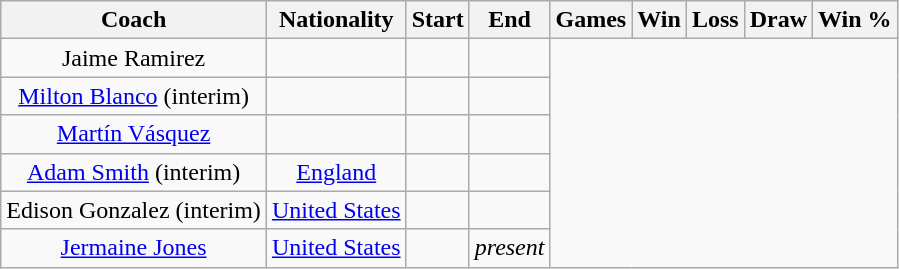<table class="wikitable" style="text-align:center; margin-left: lem;">
<tr>
<th>Coach</th>
<th>Nationality</th>
<th>Start</th>
<th>End</th>
<th>Games</th>
<th><strong>Win</strong></th>
<th>Loss</th>
<th>Draw</th>
<th>Win %</th>
</tr>
<tr>
<td>Jaime Ramirez</td>
<td></td>
<td></td>
<td><br></td>
</tr>
<tr>
<td><a href='#'>Milton Blanco</a> (interim)</td>
<td></td>
<td></td>
<td><br></td>
</tr>
<tr>
<td><a href='#'>Martín Vásquez</a></td>
<td></td>
<td></td>
<td><br></td>
</tr>
<tr>
<td><a href='#'>Adam Smith</a> (interim)</td>
<td> <a href='#'>England</a></td>
<td></td>
<td><br></td>
</tr>
<tr>
<td>Edison Gonzalez (interim)</td>
<td> <a href='#'>United States</a></td>
<td></td>
<td><br></td>
</tr>
<tr>
<td><a href='#'>Jermaine Jones</a></td>
<td> <a href='#'>United States</a></td>
<td></td>
<td><em>present</em><br></td>
</tr>
</table>
